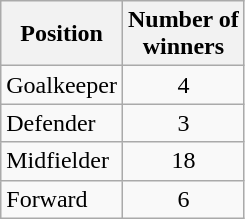<table class="sortable wikitable">
<tr>
<th>Position</th>
<th>Number of<br>winners</th>
</tr>
<tr>
<td>Goalkeeper</td>
<td align=center>4</td>
</tr>
<tr>
<td>Defender</td>
<td align=center>3</td>
</tr>
<tr>
<td>Midfielder</td>
<td align=center>18</td>
</tr>
<tr>
<td>Forward</td>
<td align=center>6</td>
</tr>
</table>
